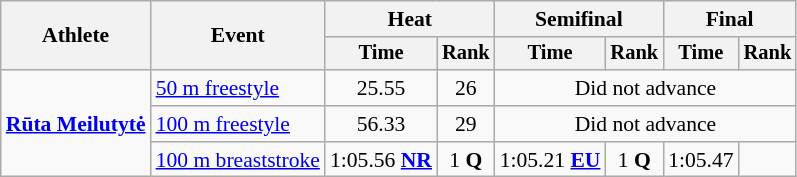<table class=wikitable style="font-size:90%">
<tr>
<th rowspan="2">Athlete</th>
<th rowspan="2">Event</th>
<th colspan="2">Heat</th>
<th colspan="2">Semifinal</th>
<th colspan="2">Final</th>
</tr>
<tr style="font-size:95%">
<th>Time</th>
<th>Rank</th>
<th>Time</th>
<th>Rank</th>
<th>Time</th>
<th>Rank</th>
</tr>
<tr align=center>
<td align=left rowspan=3><strong><a href='#'>Rūta Meilutytė</a></strong></td>
<td align=left><a href='#'>50 m freestyle</a></td>
<td>25.55</td>
<td>26</td>
<td colspan=4>Did not advance</td>
</tr>
<tr align=center>
<td align=left><a href='#'>100 m freestyle</a></td>
<td>56.33</td>
<td>29</td>
<td colspan=4>Did not advance</td>
</tr>
<tr align=center>
<td align=left><a href='#'>100 m breaststroke</a></td>
<td>1:05.56 <strong><a href='#'>NR</a></strong></td>
<td>1 <strong>Q</strong></td>
<td>1:05.21 <strong><a href='#'>EU</a></strong></td>
<td>1 <strong>Q</strong></td>
<td>1:05.47</td>
<td></td>
</tr>
</table>
